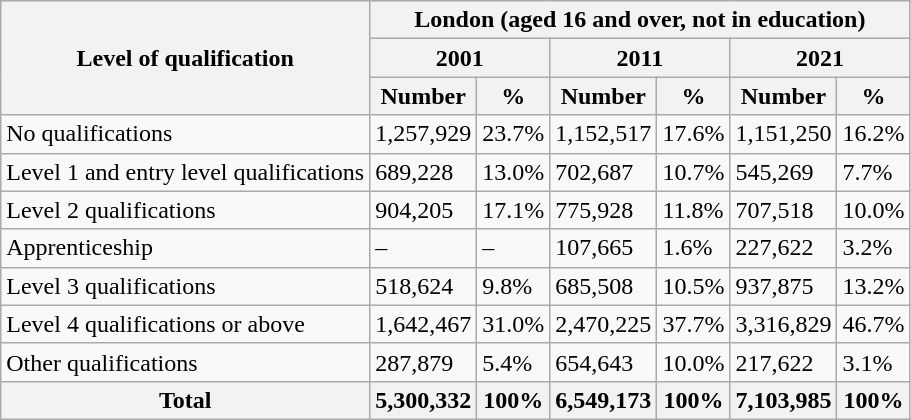<table class="wikitable">
<tr>
<th rowspan="3">Level of qualification</th>
<th colspan="6">London (aged 16 and over, not in education)</th>
</tr>
<tr>
<th colspan="2">2001</th>
<th colspan="2">2011</th>
<th colspan="2">2021</th>
</tr>
<tr>
<th>Number</th>
<th>%</th>
<th>Number</th>
<th>%</th>
<th>Number</th>
<th>%</th>
</tr>
<tr>
<td>No qualifications</td>
<td>1,257,929</td>
<td>23.7%</td>
<td>1,152,517</td>
<td>17.6%</td>
<td>1,151,250</td>
<td>16.2%</td>
</tr>
<tr>
<td>Level 1 and entry level qualifications</td>
<td>689,228</td>
<td>13.0%</td>
<td>702,687</td>
<td>10.7%</td>
<td>545,269</td>
<td>7.7%</td>
</tr>
<tr>
<td>Level 2 qualifications</td>
<td>904,205</td>
<td>17.1%</td>
<td>775,928</td>
<td>11.8%</td>
<td>707,518</td>
<td>10.0%</td>
</tr>
<tr>
<td>Apprenticeship</td>
<td>–</td>
<td>–</td>
<td>107,665</td>
<td>1.6%</td>
<td>227,622</td>
<td>3.2%</td>
</tr>
<tr>
<td>Level 3 qualifications</td>
<td>518,624</td>
<td>9.8%</td>
<td>685,508</td>
<td>10.5%</td>
<td>937,875</td>
<td>13.2%</td>
</tr>
<tr>
<td>Level 4 qualifications or above</td>
<td>1,642,467</td>
<td>31.0%</td>
<td>2,470,225</td>
<td>37.7%</td>
<td>3,316,829</td>
<td>46.7%</td>
</tr>
<tr>
<td>Other qualifications</td>
<td>287,879</td>
<td>5.4%</td>
<td>654,643</td>
<td>10.0%</td>
<td>217,622</td>
<td>3.1%</td>
</tr>
<tr>
<th>Total</th>
<th>5,300,332</th>
<th>100%</th>
<th>6,549,173</th>
<th>100%</th>
<th>7,103,985</th>
<th>100%</th>
</tr>
</table>
